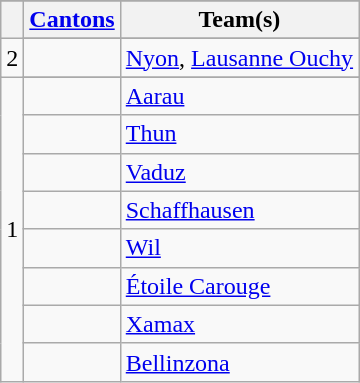<table class="wikitable" style>
<tr>
</tr>
<tr>
<th></th>
<th><a href='#'>Cantons</a></th>
<th>Team(s)</th>
</tr>
<tr>
<td align=center rowspan=2>2</td>
</tr>
<tr>
<td align="left"></td>
<td><a href='#'>Nyon</a>, <a href='#'>Lausanne Ouchy</a></td>
</tr>
<tr>
<td align=center rowspan=9>1</td>
</tr>
<tr>
<td align"left"></td>
<td><a href='#'>Aarau</a></td>
</tr>
<tr>
<td align"left"></td>
<td><a href='#'>Thun</a></td>
</tr>
<tr>
<td align"left"></td>
<td><a href='#'>Vaduz</a></td>
</tr>
<tr>
<td align"left"></td>
<td><a href='#'>Schaffhausen</a></td>
</tr>
<tr>
<td align"left"></td>
<td><a href='#'>Wil</a></td>
</tr>
<tr>
<td align"left"></td>
<td><a href='#'>Étoile Carouge</a></td>
</tr>
<tr>
<td align"left"></td>
<td><a href='#'>Xamax</a></td>
</tr>
<tr>
<td align"left"></td>
<td><a href='#'>Bellinzona</a></td>
</tr>
</table>
